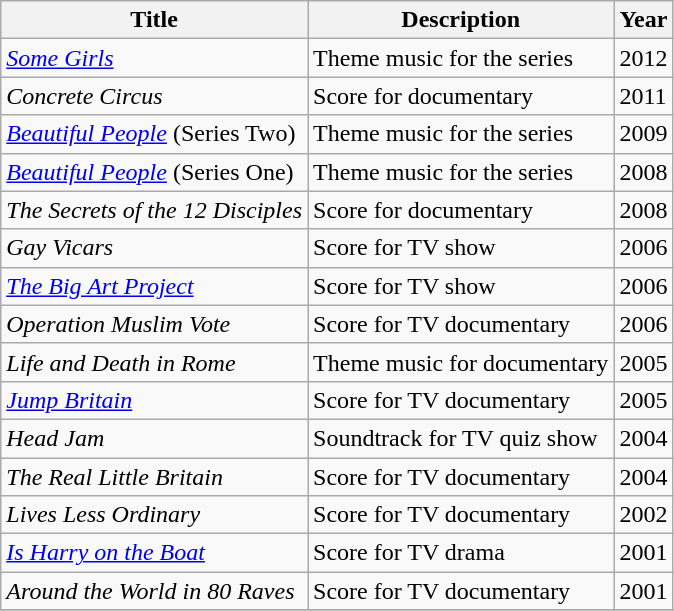<table class="wikitable sortable">
<tr>
<th>Title</th>
<th>Description</th>
<th>Year</th>
</tr>
<tr>
<td><em><a href='#'>Some Girls</a></em></td>
<td>Theme music for the series</td>
<td>2012</td>
</tr>
<tr>
<td><em>Concrete Circus</em></td>
<td>Score for documentary</td>
<td>2011</td>
</tr>
<tr>
<td><em><a href='#'>Beautiful People</a></em> (Series Two)</td>
<td>Theme music for the series</td>
<td>2009</td>
</tr>
<tr>
<td><em><a href='#'>Beautiful People</a></em> (Series One)</td>
<td>Theme music for the series</td>
<td>2008</td>
</tr>
<tr>
<td><em>The Secrets of the 12 Disciples</em></td>
<td>Score for documentary</td>
<td>2008</td>
</tr>
<tr>
<td><em>Gay Vicars</em></td>
<td>Score for TV show</td>
<td>2006</td>
</tr>
<tr>
<td><em><a href='#'>The Big Art Project</a></em></td>
<td>Score for TV show</td>
<td>2006</td>
</tr>
<tr>
<td><em>Operation Muslim Vote</em></td>
<td>Score for TV documentary</td>
<td>2006</td>
</tr>
<tr>
<td><em>Life and Death in Rome</em></td>
<td>Theme music for documentary</td>
<td>2005</td>
</tr>
<tr>
<td><em><a href='#'>Jump Britain</a></em></td>
<td>Score for TV documentary</td>
<td>2005</td>
</tr>
<tr>
<td><em>Head Jam</em></td>
<td>Soundtrack for TV quiz show</td>
<td>2004</td>
</tr>
<tr>
<td><em>The Real Little Britain</em></td>
<td>Score for TV documentary</td>
<td>2004</td>
</tr>
<tr>
<td><em>Lives Less Ordinary</em></td>
<td>Score for TV documentary</td>
<td>2002</td>
</tr>
<tr>
<td><em><a href='#'>Is Harry on the Boat</a></em></td>
<td>Score for TV drama</td>
<td>2001</td>
</tr>
<tr>
<td><em>Around the World in 80 Raves</em></td>
<td>Score for TV documentary</td>
<td>2001</td>
</tr>
<tr>
</tr>
</table>
